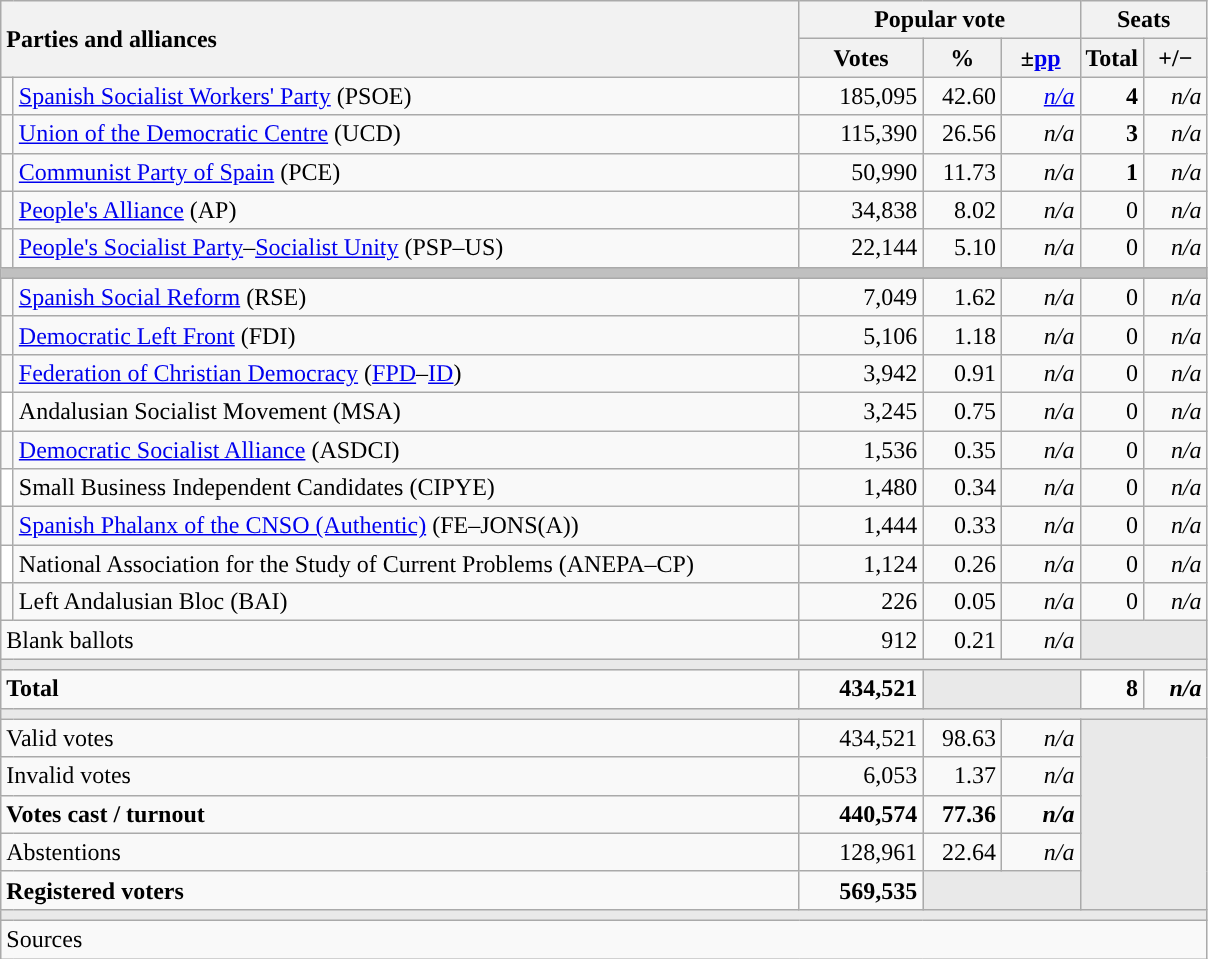<table class="wikitable" style="text-align:right;">
<tr>
<th style="text-align:left;" rowspan="2" colspan="2" width="525">Parties and alliances</th>
<th colspan="3">Popular vote</th>
<th colspan="2">Seats</th>
</tr>
<tr>
<th width="75">Votes</th>
<th width="45">%</th>
<th width="45">±<a href='#'>pp</a></th>
<th width="35">Total</th>
<th width="35">+/−</th>
</tr>
<tr>
<td width="1" style="color:inherit;background:"></td>
<td align="left"><a href='#'>Spanish Socialist Workers' Party</a> (PSOE)</td>
<td>185,095</td>
<td>42.60</td>
<td><em><a href='#'>n/a</a></em></td>
<td><strong>4</strong></td>
<td><em>n/a</em></td>
</tr>
<tr>
<td style="color:inherit;background:"></td>
<td align="left"><a href='#'>Union of the Democratic Centre</a> (UCD)</td>
<td>115,390</td>
<td>26.56</td>
<td><em>n/a</em></td>
<td><strong>3</strong></td>
<td><em>n/a</em></td>
</tr>
<tr>
<td style="color:inherit;background:"></td>
<td align="left"><a href='#'>Communist Party of Spain</a> (PCE)</td>
<td>50,990</td>
<td>11.73</td>
<td><em>n/a</em></td>
<td><strong>1</strong></td>
<td><em>n/a</em></td>
</tr>
<tr>
<td style="color:inherit;background:"></td>
<td align="left"><a href='#'>People's Alliance</a> (AP)</td>
<td>34,838</td>
<td>8.02</td>
<td><em>n/a</em></td>
<td>0</td>
<td><em>n/a</em></td>
</tr>
<tr>
<td style="color:inherit;background:"></td>
<td align="left"><a href='#'>People's Socialist Party</a>–<a href='#'>Socialist Unity</a> (PSP–US)</td>
<td>22,144</td>
<td>5.10</td>
<td><em>n/a</em></td>
<td>0</td>
<td><em>n/a</em></td>
</tr>
<tr>
<td colspan="7" bgcolor="#C0C0C0"></td>
</tr>
<tr>
<td style="color:inherit;background:"></td>
<td align="left"><a href='#'>Spanish Social Reform</a> (RSE)</td>
<td>7,049</td>
<td>1.62</td>
<td><em>n/a</em></td>
<td>0</td>
<td><em>n/a</em></td>
</tr>
<tr>
<td style="color:inherit;background:"></td>
<td align="left"><a href='#'>Democratic Left Front</a> (FDI)</td>
<td>5,106</td>
<td>1.18</td>
<td><em>n/a</em></td>
<td>0</td>
<td><em>n/a</em></td>
</tr>
<tr>
<td style="color:inherit;background:"></td>
<td align="left"><a href='#'>Federation of Christian Democracy</a> (<a href='#'>FPD</a>–<a href='#'>ID</a>)</td>
<td>3,942</td>
<td>0.91</td>
<td><em>n/a</em></td>
<td>0</td>
<td><em>n/a</em></td>
</tr>
<tr>
<td bgcolor="white"></td>
<td align="left">Andalusian Socialist Movement (MSA)</td>
<td>3,245</td>
<td>0.75</td>
<td><em>n/a</em></td>
<td>0</td>
<td><em>n/a</em></td>
</tr>
<tr>
<td style="color:inherit;background:"></td>
<td align="left"><a href='#'>Democratic Socialist Alliance</a> (ASDCI)</td>
<td>1,536</td>
<td>0.35</td>
<td><em>n/a</em></td>
<td>0</td>
<td><em>n/a</em></td>
</tr>
<tr>
<td bgcolor="white"></td>
<td align="left">Small Business Independent Candidates (CIPYE)</td>
<td>1,480</td>
<td>0.34</td>
<td><em>n/a</em></td>
<td>0</td>
<td><em>n/a</em></td>
</tr>
<tr>
<td style="color:inherit;background:"></td>
<td align="left"><a href='#'>Spanish Phalanx of the CNSO (Authentic)</a> (FE–JONS(A))</td>
<td>1,444</td>
<td>0.33</td>
<td><em>n/a</em></td>
<td>0</td>
<td><em>n/a</em></td>
</tr>
<tr>
<td bgcolor="white"></td>
<td align="left">National Association for the Study of Current Problems (ANEPA–CP)</td>
<td>1,124</td>
<td>0.26</td>
<td><em>n/a</em></td>
<td>0</td>
<td><em>n/a</em></td>
</tr>
<tr>
<td style="color:inherit;background:"></td>
<td align="left">Left Andalusian Bloc (BAI)</td>
<td>226</td>
<td>0.05</td>
<td><em>n/a</em></td>
<td>0</td>
<td><em>n/a</em></td>
</tr>
<tr>
<td align="left" colspan="2">Blank ballots</td>
<td>912</td>
<td>0.21</td>
<td><em>n/a</em></td>
<td bgcolor="#E9E9E9" colspan="2"></td>
</tr>
<tr>
<td colspan="7" bgcolor="#E9E9E9"></td>
</tr>
<tr style="font-weight:bold;">
<td align="left" colspan="2">Total</td>
<td>434,521</td>
<td bgcolor="#E9E9E9" colspan="2"></td>
<td>8</td>
<td><em>n/a</em></td>
</tr>
<tr>
<td colspan="7" bgcolor="#E9E9E9"></td>
</tr>
<tr>
<td align="left" colspan="2">Valid votes</td>
<td>434,521</td>
<td>98.63</td>
<td><em>n/a</em></td>
<td bgcolor="#E9E9E9" colspan="2" rowspan="5"></td>
</tr>
<tr>
<td align="left" colspan="2">Invalid votes</td>
<td>6,053</td>
<td>1.37</td>
<td><em>n/a</em></td>
</tr>
<tr style="font-weight:bold;">
<td align="left" colspan="2">Votes cast / turnout</td>
<td>440,574</td>
<td>77.36</td>
<td><em>n/a</em></td>
</tr>
<tr>
<td align="left" colspan="2">Abstentions</td>
<td>128,961</td>
<td>22.64</td>
<td><em>n/a</em></td>
</tr>
<tr style="font-weight:bold;">
<td align="left" colspan="2">Registered voters</td>
<td>569,535</td>
<td bgcolor="#E9E9E9" colspan="2"></td>
</tr>
<tr>
<td colspan="7" bgcolor="#E9E9E9"></td>
</tr>
<tr>
<td align="left" colspan="7">Sources</td>
</tr>
</table>
